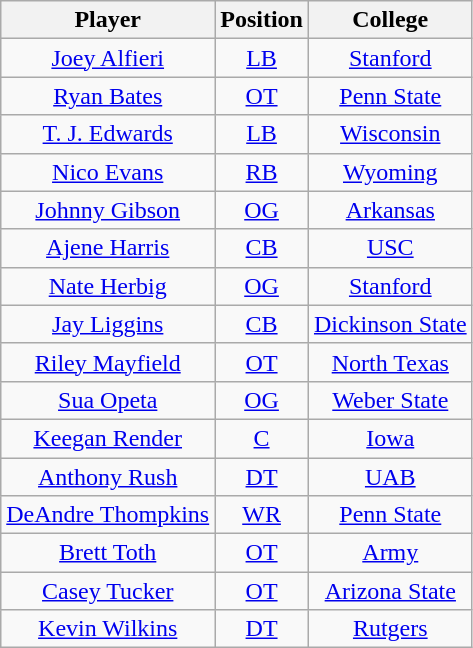<table class="wikitable" style="text-align:center">
<tr>
<th>Player</th>
<th>Position</th>
<th>College</th>
</tr>
<tr>
<td><a href='#'>Joey Alfieri</a></td>
<td><a href='#'>LB</a></td>
<td><a href='#'>Stanford</a></td>
</tr>
<tr>
<td><a href='#'>Ryan Bates</a></td>
<td><a href='#'>OT</a></td>
<td><a href='#'>Penn State</a></td>
</tr>
<tr>
<td><a href='#'>T. J. Edwards</a></td>
<td><a href='#'>LB</a></td>
<td><a href='#'>Wisconsin</a></td>
</tr>
<tr>
<td><a href='#'>Nico Evans</a></td>
<td><a href='#'>RB</a></td>
<td><a href='#'>Wyoming</a></td>
</tr>
<tr>
<td><a href='#'>Johnny Gibson</a></td>
<td><a href='#'>OG</a></td>
<td><a href='#'>Arkansas</a></td>
</tr>
<tr>
<td><a href='#'>Ajene Harris</a></td>
<td><a href='#'>CB</a></td>
<td><a href='#'>USC</a></td>
</tr>
<tr>
<td><a href='#'>Nate Herbig</a></td>
<td><a href='#'>OG</a></td>
<td><a href='#'>Stanford</a></td>
</tr>
<tr>
<td><a href='#'>Jay Liggins</a></td>
<td><a href='#'>CB</a></td>
<td><a href='#'>Dickinson State</a></td>
</tr>
<tr>
<td><a href='#'>Riley Mayfield</a></td>
<td><a href='#'>OT</a></td>
<td><a href='#'>North Texas</a></td>
</tr>
<tr>
<td><a href='#'>Sua Opeta</a></td>
<td><a href='#'>OG</a></td>
<td><a href='#'>Weber State</a></td>
</tr>
<tr>
<td><a href='#'>Keegan Render</a></td>
<td><a href='#'>C</a></td>
<td><a href='#'>Iowa</a></td>
</tr>
<tr>
<td><a href='#'>Anthony Rush</a></td>
<td><a href='#'>DT</a></td>
<td><a href='#'>UAB</a></td>
</tr>
<tr>
<td><a href='#'>DeAndre Thompkins</a></td>
<td><a href='#'>WR</a></td>
<td><a href='#'>Penn State</a></td>
</tr>
<tr>
<td><a href='#'>Brett Toth</a></td>
<td><a href='#'>OT</a></td>
<td><a href='#'>Army</a></td>
</tr>
<tr>
<td><a href='#'>Casey Tucker</a></td>
<td><a href='#'>OT</a></td>
<td><a href='#'>Arizona State</a></td>
</tr>
<tr>
<td><a href='#'>Kevin Wilkins</a></td>
<td><a href='#'>DT</a></td>
<td><a href='#'>Rutgers</a></td>
</tr>
</table>
